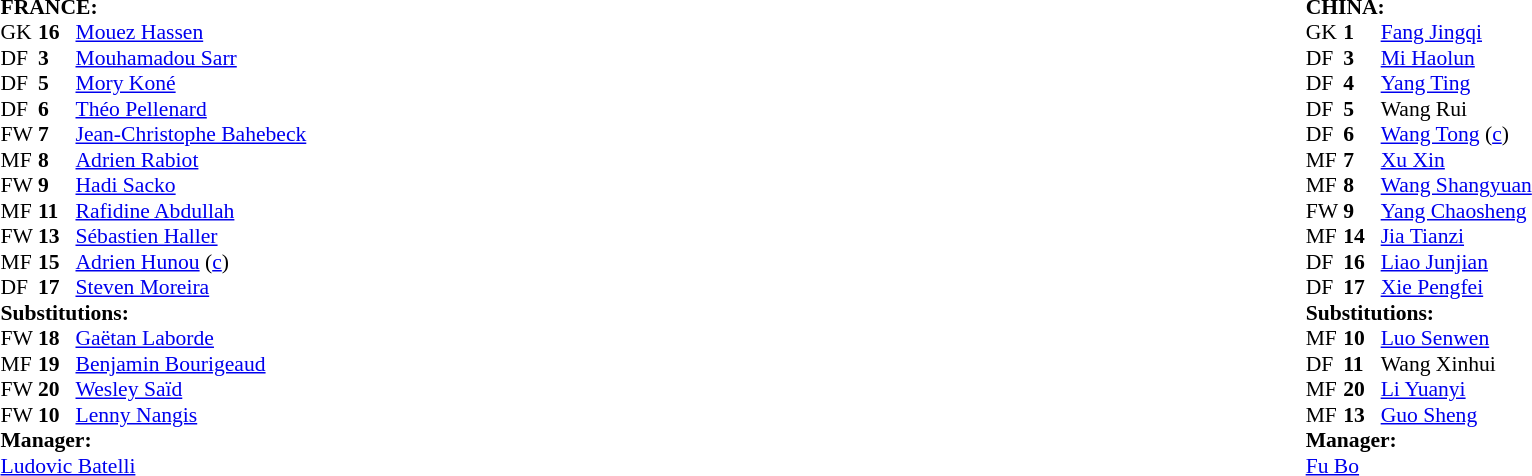<table width="100%">
<tr>
<td valign="top" width="50%"><br><table style="font-size: 90%" cellspacing="0" cellpadding="0">
<tr>
<td colspan=4><br><strong>FRANCE:</strong></td>
</tr>
<tr>
<th width="25"></th>
<th width="25"></th>
</tr>
<tr>
<td>GK</td>
<td><strong>16</strong></td>
<td><a href='#'>Mouez Hassen</a></td>
</tr>
<tr>
<td>DF</td>
<td><strong>3</strong></td>
<td><a href='#'>Mouhamadou Sarr</a> </td>
</tr>
<tr>
<td>DF</td>
<td><strong>5</strong></td>
<td><a href='#'>Mory Koné</a> </td>
</tr>
<tr>
<td>DF</td>
<td><strong>6</strong></td>
<td><a href='#'>Théo Pellenard</a></td>
</tr>
<tr>
<td>FW</td>
<td><strong>7</strong></td>
<td><a href='#'>Jean-Christophe Bahebeck</a> </td>
</tr>
<tr>
<td>MF</td>
<td><strong>8</strong></td>
<td><a href='#'>Adrien Rabiot</a> </td>
</tr>
<tr>
<td>FW</td>
<td><strong>9</strong></td>
<td><a href='#'>Hadi Sacko</a></td>
</tr>
<tr>
<td>MF</td>
<td><strong>11</strong></td>
<td><a href='#'>Rafidine Abdullah</a></td>
</tr>
<tr>
<td>FW</td>
<td><strong>13</strong></td>
<td><a href='#'>Sébastien Haller</a>    </td>
</tr>
<tr>
<td>MF</td>
<td><strong>15</strong></td>
<td><a href='#'>Adrien Hunou</a> (<a href='#'>c</a>) </td>
</tr>
<tr>
<td>DF</td>
<td><strong>17</strong></td>
<td><a href='#'>Steven Moreira</a> </td>
</tr>
<tr>
<td colspan=3><strong>Substitutions:</strong></td>
</tr>
<tr>
<td>FW</td>
<td><strong>18</strong></td>
<td><a href='#'>Gaëtan Laborde</a></td>
<td></td>
<td></td>
</tr>
<tr>
<td>MF</td>
<td><strong>19</strong></td>
<td><a href='#'>Benjamin Bourigeaud</a></td>
<td></td>
<td></td>
</tr>
<tr>
<td>FW</td>
<td><strong>20</strong></td>
<td><a href='#'>Wesley Saïd</a></td>
<td></td>
<td></td>
</tr>
<tr>
<td>FW</td>
<td><strong>10</strong></td>
<td><a href='#'>Lenny Nangis</a></td>
<td></td>
<td></td>
</tr>
<tr>
<td colspan=3><strong>Manager:</strong></td>
</tr>
<tr>
<td colspan=3> <a href='#'>Ludovic Batelli</a></td>
</tr>
</table>
</td>
<td valign="top"></td>
<td valign="top" width="50%"><br><table style="font-size: 90%" cellspacing="0" cellpadding="0" align="center">
<tr>
<td colspan=4><br><strong>CHINA:</strong></td>
</tr>
<tr>
<th width=25></th>
<th width=25></th>
</tr>
<tr>
<td>GK</td>
<td><strong>1</strong></td>
<td><a href='#'>Fang Jingqi</a></td>
</tr>
<tr>
<td>DF</td>
<td><strong>3</strong></td>
<td><a href='#'>Mi Haolun</a></td>
</tr>
<tr>
<td>DF</td>
<td><strong>4</strong></td>
<td><a href='#'>Yang Ting</a></td>
</tr>
<tr>
<td>DF</td>
<td><strong>5</strong></td>
<td>Wang Rui</td>
</tr>
<tr>
<td>DF</td>
<td><strong>6</strong></td>
<td><a href='#'>Wang Tong</a> (<a href='#'>c</a>) </td>
</tr>
<tr>
<td>MF</td>
<td><strong>7</strong></td>
<td><a href='#'>Xu Xin</a></td>
<td></td>
<td></td>
</tr>
<tr>
<td>MF</td>
<td><strong>8</strong></td>
<td><a href='#'>Wang Shangyuan</a></td>
<td></td>
<td></td>
</tr>
<tr>
<td>FW</td>
<td><strong>9</strong></td>
<td><a href='#'>Yang Chaosheng</a></td>
</tr>
<tr>
<td>MF</td>
<td><strong>14</strong></td>
<td><a href='#'>Jia Tianzi</a></td>
<td></td>
<td></td>
</tr>
<tr>
<td>DF</td>
<td><strong>16</strong></td>
<td><a href='#'>Liao Junjian</a></td>
</tr>
<tr>
<td>DF</td>
<td><strong>17</strong></td>
<td><a href='#'>Xie Pengfei</a></td>
<td></td>
<td></td>
</tr>
<tr>
<td colspan=3><strong>Substitutions:</strong></td>
</tr>
<tr>
<td>MF</td>
<td><strong>10</strong></td>
<td><a href='#'>Luo Senwen</a></td>
<td></td>
<td> </td>
</tr>
<tr>
<td>DF</td>
<td><strong>11</strong></td>
<td>Wang Xinhui</td>
<td></td>
<td> </td>
</tr>
<tr>
<td>MF</td>
<td><strong>20</strong></td>
<td><a href='#'>Li Yuanyi</a></td>
<td></td>
<td></td>
</tr>
<tr>
<td>MF</td>
<td><strong>13</strong></td>
<td><a href='#'>Guo Sheng</a></td>
<td></td>
<td>  </td>
</tr>
<tr>
<td colspan=3><strong>Manager:</strong></td>
</tr>
<tr>
<td colspan=3> <a href='#'>Fu Bo</a></td>
</tr>
</table>
</td>
</tr>
</table>
